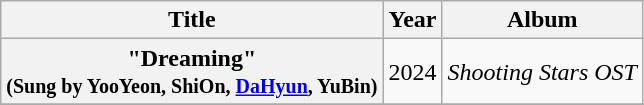<table class="wikitable plainrowheaders" style="text-align:center">
<tr>
<th scope="col" rowspan="1">Title</th>
<th scope="col" rowspan="1">Year</th>
<th scope="col" rowspan="1">Album</th>
</tr>
<tr>
<th scope="row">"Dreaming" <br><small>(Sung by YooYeon, ShiOn, <a href='#'>DaHyun</a>, YuBin)</small></th>
<td>2024</td>
<td><em>Shooting Stars OST</em></td>
</tr>
<tr>
</tr>
</table>
